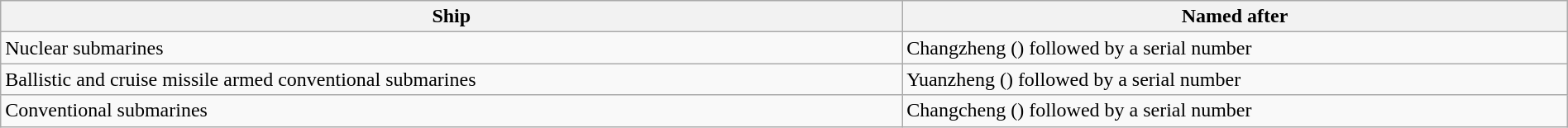<table class="wikitable" style="width: 100%; margin-right: 0;">
<tr>
<th>Ship</th>
<th>Named after</th>
</tr>
<tr>
<td>Nuclear submarines</td>
<td>Changzheng () followed by a serial number</td>
</tr>
<tr>
<td>Ballistic and cruise missile armed conventional submarines</td>
<td>Yuanzheng () followed by a serial number</td>
</tr>
<tr>
<td>Conventional submarines</td>
<td>Changcheng () followed by a serial number</td>
</tr>
</table>
